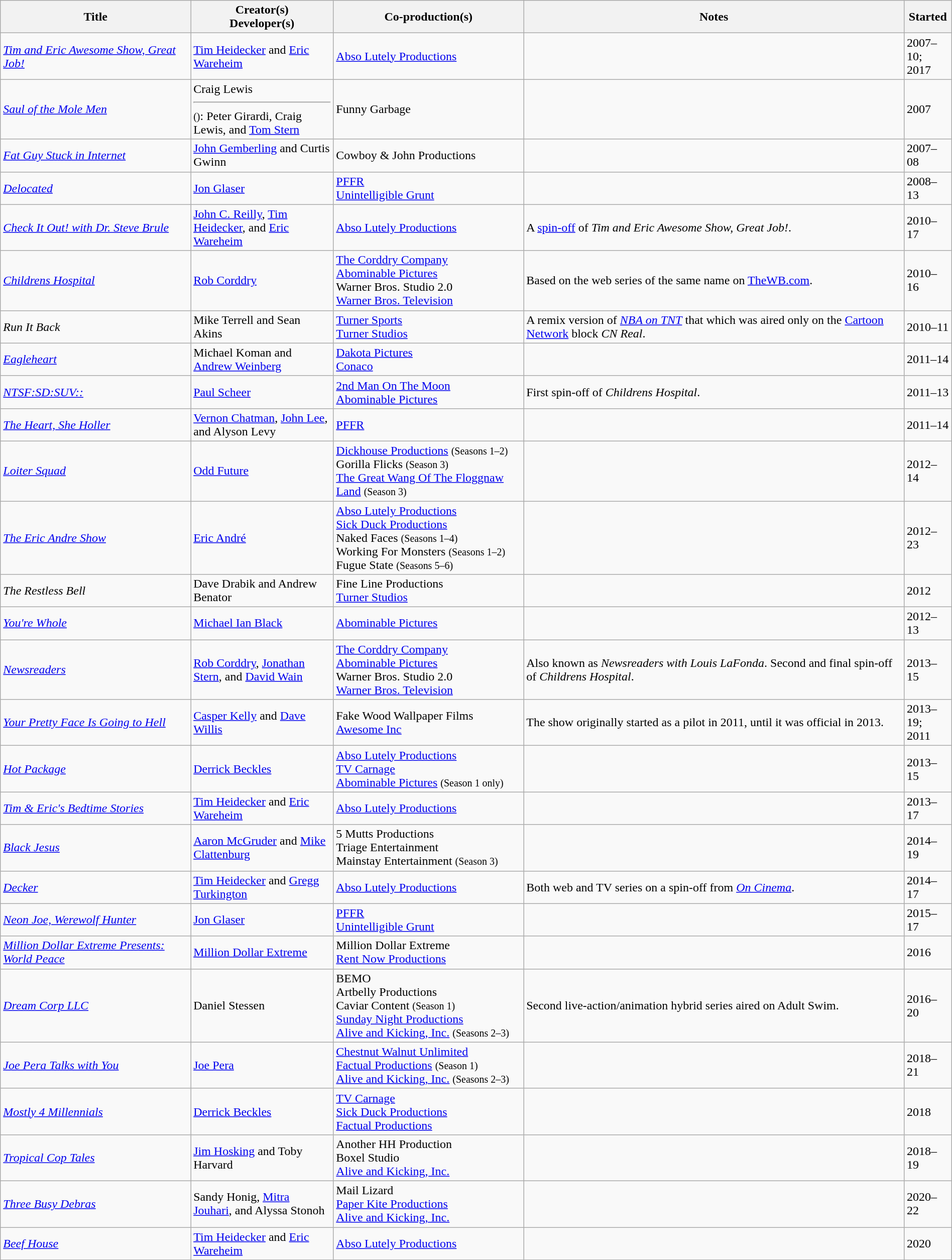<table class="wikitable sortable" style="width:100%">
<tr>
<th width="20%">Title</th>
<th width="15%">Creator(s)<br>Developer(s)</th>
<th width="20%">Co-production(s)</th>
<th width="40%">Notes</th>
<th width="5%">Started</th>
</tr>
<tr>
<td><em><a href='#'>Tim and Eric Awesome Show, Great Job!</a></em></td>
<td><a href='#'>Tim Heidecker</a> and <a href='#'>Eric Wareheim</a></td>
<td><a href='#'>Abso Lutely Productions</a></td>
<td></td>
<td>2007–10; 2017</td>
</tr>
<tr>
<td><em><a href='#'>Saul of the Mole Men</a></em></td>
<td>Craig Lewis<hr><small>()</small>: Peter Girardi, Craig Lewis, and <a href='#'>Tom Stern</a></td>
<td>Funny Garbage</td>
<td></td>
<td>2007</td>
</tr>
<tr>
<td><em><a href='#'>Fat Guy Stuck in Internet</a></em></td>
<td><a href='#'>John Gemberling</a> and Curtis Gwinn</td>
<td>Cowboy & John Productions</td>
<td></td>
<td>2007–08</td>
</tr>
<tr>
<td><em><a href='#'>Delocated</a></em></td>
<td><a href='#'>Jon Glaser</a></td>
<td><a href='#'>PFFR</a><br><a href='#'>Unintelligible Grunt</a></td>
<td></td>
<td>2008–13</td>
</tr>
<tr>
<td><em><a href='#'>Check It Out! with Dr. Steve Brule</a></em></td>
<td><a href='#'>John C. Reilly</a>, <a href='#'>Tim Heidecker</a>, and <a href='#'>Eric Wareheim</a></td>
<td><a href='#'>Abso Lutely Productions</a></td>
<td>A <a href='#'>spin-off</a> of <em>Tim and Eric Awesome Show, Great Job!</em>.</td>
<td>2010–17</td>
</tr>
<tr>
<td><em><a href='#'>Childrens Hospital</a></em></td>
<td><a href='#'>Rob Corddry</a></td>
<td><a href='#'>The Corddry Company</a><br><a href='#'>Abominable Pictures</a><br>Warner Bros. Studio 2.0<br><a href='#'>Warner Bros. Television</a></td>
<td>Based on the web series of the same name on <a href='#'>TheWB.com</a>.</td>
<td>2010–16</td>
</tr>
<tr>
<td><em>Run It Back</em></td>
<td>Mike Terrell and Sean Akins</td>
<td><a href='#'>Turner Sports</a><br><a href='#'>Turner Studios</a></td>
<td>A remix version of <em><a href='#'>NBA on TNT</a></em> that which was aired only on the <a href='#'>Cartoon Network</a> block <em>CN Real</em>.</td>
<td>2010–11</td>
</tr>
<tr>
<td><em><a href='#'>Eagleheart</a></em></td>
<td>Michael Koman and <a href='#'>Andrew Weinberg</a></td>
<td><a href='#'>Dakota Pictures</a><br><a href='#'>Conaco</a></td>
<td></td>
<td>2011–14</td>
</tr>
<tr>
<td><em><a href='#'>NTSF:SD:SUV::</a></em></td>
<td><a href='#'>Paul Scheer</a></td>
<td><a href='#'>2nd Man On The Moon</a><br><a href='#'>Abominable Pictures</a></td>
<td>First spin-off of <em>Childrens Hospital</em>.</td>
<td>2011–13</td>
</tr>
<tr>
<td><em><a href='#'>The Heart, She Holler</a></em></td>
<td><a href='#'>Vernon Chatman</a>, <a href='#'>John Lee</a>, and Alyson Levy</td>
<td><a href='#'>PFFR</a></td>
<td></td>
<td>2011–14</td>
</tr>
<tr>
<td><em><a href='#'>Loiter Squad</a></em></td>
<td><a href='#'>Odd Future</a></td>
<td><a href='#'>Dickhouse Productions</a> <small>(Seasons 1–2)</small><br>Gorilla Flicks <small>(Season 3)</small><br><a href='#'>The Great Wang Of The Floggnaw Land</a> <small>(Season 3)</small></td>
<td></td>
<td>2012–14</td>
</tr>
<tr>
<td><em><a href='#'>The Eric Andre Show</a></em></td>
<td><a href='#'>Eric André</a></td>
<td><a href='#'>Abso Lutely Productions</a><br><a href='#'>Sick Duck Productions</a><br>Naked Faces <small>(Seasons 1–4)</small><br>Working For Monsters <small>(Seasons 1–2)</small><br>Fugue State <small>(Seasons 5–6)</small></td>
<td></td>
<td>2012–23</td>
</tr>
<tr>
<td><em>The Restless Bell</em></td>
<td>Dave Drabik and Andrew Benator</td>
<td>Fine Line Productions<br><a href='#'>Turner Studios</a></td>
<td></td>
<td>2012</td>
</tr>
<tr>
<td><em><a href='#'>You're Whole</a></em></td>
<td><a href='#'>Michael Ian Black</a></td>
<td><a href='#'>Abominable Pictures</a></td>
<td></td>
<td>2012–13</td>
</tr>
<tr>
<td><em><a href='#'>Newsreaders</a></em></td>
<td><a href='#'>Rob Corddry</a>, <a href='#'>Jonathan Stern</a>, and <a href='#'>David Wain</a></td>
<td><a href='#'>The Corddry Company</a><br><a href='#'>Abominable Pictures</a><br>Warner Bros. Studio 2.0<br><a href='#'>Warner Bros. Television</a></td>
<td>Also known as <em>Newsreaders with Louis LaFonda</em>. Second and final spin-off of <em>Childrens Hospital</em>.</td>
<td>2013–15</td>
</tr>
<tr>
<td><em><a href='#'>Your Pretty Face Is Going to Hell</a></em></td>
<td><a href='#'>Casper Kelly</a> and <a href='#'>Dave Willis</a></td>
<td>Fake Wood Wallpaper Films<br><a href='#'>Awesome Inc</a></td>
<td>The show originally started as a pilot in 2011, until it was official in 2013.</td>
<td>2013–19; 2011</td>
</tr>
<tr>
<td><em><a href='#'>Hot Package</a></em></td>
<td><a href='#'>Derrick Beckles</a></td>
<td><a href='#'>Abso Lutely Productions</a><br><a href='#'>TV Carnage</a><br><a href='#'>Abominable Pictures</a> <small>(Season 1 only)</small></td>
<td></td>
<td>2013–15</td>
</tr>
<tr>
<td><em><a href='#'>Tim & Eric's Bedtime Stories</a></em></td>
<td><a href='#'>Tim Heidecker</a> and <a href='#'>Eric Wareheim</a></td>
<td><a href='#'>Abso Lutely Productions</a></td>
<td></td>
<td>2013–17</td>
</tr>
<tr>
<td><em><a href='#'>Black Jesus</a></em></td>
<td><a href='#'>Aaron McGruder</a> and <a href='#'>Mike Clattenburg</a></td>
<td>5 Mutts Productions<br>Triage Entertainment<br>Mainstay Entertainment <small>(Season 3)</small></td>
<td></td>
<td>2014–19</td>
</tr>
<tr>
<td><em><a href='#'>Decker</a></em></td>
<td><a href='#'>Tim Heidecker</a> and <a href='#'>Gregg Turkington</a></td>
<td><a href='#'>Abso Lutely Productions</a></td>
<td>Both web and TV series on a spin-off from <em><a href='#'>On Cinema</a></em>.</td>
<td>2014–17</td>
</tr>
<tr>
<td><em><a href='#'>Neon Joe, Werewolf Hunter</a></em></td>
<td><a href='#'>Jon Glaser</a></td>
<td><a href='#'>PFFR</a><br><a href='#'>Unintelligible Grunt</a></td>
<td></td>
<td>2015–17</td>
</tr>
<tr>
<td><em><a href='#'>Million Dollar Extreme Presents: World Peace</a></em></td>
<td><a href='#'>Million Dollar Extreme</a></td>
<td>Million Dollar Extreme<br><a href='#'>Rent Now Productions</a></td>
<td></td>
<td>2016</td>
</tr>
<tr>
<td><em><a href='#'>Dream Corp LLC</a></em></td>
<td>Daniel Stessen</td>
<td>BEMO<br>Artbelly Productions<br>Caviar Content <small>(Season 1)</small><br><a href='#'>Sunday Night Productions</a><br><a href='#'>Alive and Kicking, Inc.</a> <small>(Seasons 2–3)</small></td>
<td>Second live-action/animation hybrid series aired on Adult Swim.</td>
<td>2016–20</td>
</tr>
<tr>
<td><em><a href='#'>Joe Pera Talks with You</a></em></td>
<td><a href='#'>Joe Pera</a></td>
<td><a href='#'>Chestnut Walnut Unlimited</a><br><a href='#'>Factual Productions</a> <small>(Season 1)</small><br><a href='#'>Alive and Kicking, Inc.</a> <small>(Seasons 2–3)</small></td>
<td></td>
<td>2018–21</td>
</tr>
<tr>
<td><em><a href='#'>Mostly 4 Millennials</a></em></td>
<td><a href='#'>Derrick Beckles</a></td>
<td><a href='#'>TV Carnage</a><br><a href='#'>Sick Duck Productions</a><br><a href='#'>Factual Productions</a></td>
<td></td>
<td>2018</td>
</tr>
<tr>
<td><em><a href='#'>Tropical Cop Tales</a></em></td>
<td><a href='#'>Jim Hosking</a> and Toby Harvard</td>
<td>Another HH Production<br>Boxel Studio<br><a href='#'>Alive and Kicking, Inc.</a></td>
<td></td>
<td>2018–19</td>
</tr>
<tr>
<td><em><a href='#'>Three Busy Debras</a></em></td>
<td>Sandy Honig, <a href='#'>Mitra Jouhari</a>, and Alyssa Stonoh</td>
<td>Mail Lizard<br><a href='#'>Paper Kite Productions</a><br><a href='#'>Alive and Kicking, Inc.</a></td>
<td></td>
<td>2020–22</td>
</tr>
<tr>
<td><em><a href='#'>Beef House</a></em></td>
<td><a href='#'>Tim Heidecker</a> and <a href='#'>Eric Wareheim</a></td>
<td><a href='#'>Abso Lutely Productions</a></td>
<td></td>
<td>2020</td>
</tr>
<tr>
</tr>
</table>
